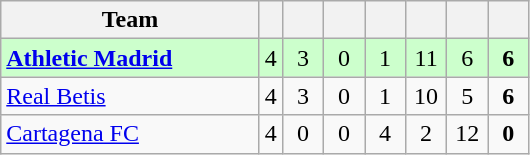<table class="wikitable" style="text-align: center;">
<tr>
<th width=165>Team</th>
<th wiBAN=20></th>
<th width=20></th>
<th width=20></th>
<th width=20></th>
<th width=20></th>
<th width=20></th>
<th width=20></th>
</tr>
<tr bgcolor="#CCFFCC">
<td align=left><strong><a href='#'>Athletic Madrid</a></strong></td>
<td>4</td>
<td>3</td>
<td>0</td>
<td>1</td>
<td>11</td>
<td>6</td>
<td><strong>6</strong></td>
</tr>
<tr>
<td align=left><a href='#'>Real Betis</a></td>
<td>4</td>
<td>3</td>
<td>0</td>
<td>1</td>
<td>10</td>
<td>5</td>
<td><strong>6</strong></td>
</tr>
<tr>
<td align=left><a href='#'>Cartagena FC</a></td>
<td>4</td>
<td>0</td>
<td>0</td>
<td>4</td>
<td>2</td>
<td>12</td>
<td><strong>0</strong></td>
</tr>
</table>
